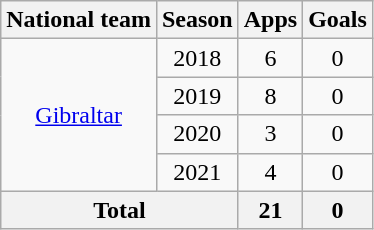<table class="wikitable" style="text-align: center">
<tr>
<th>National team</th>
<th>Season</th>
<th>Apps</th>
<th>Goals</th>
</tr>
<tr>
<td rowspan="4"><a href='#'>Gibraltar</a></td>
<td>2018</td>
<td>6</td>
<td>0</td>
</tr>
<tr>
<td>2019</td>
<td>8</td>
<td>0</td>
</tr>
<tr>
<td>2020</td>
<td>3</td>
<td>0</td>
</tr>
<tr>
<td>2021</td>
<td>4</td>
<td>0</td>
</tr>
<tr>
<th colspan="2">Total</th>
<th>21</th>
<th>0</th>
</tr>
</table>
